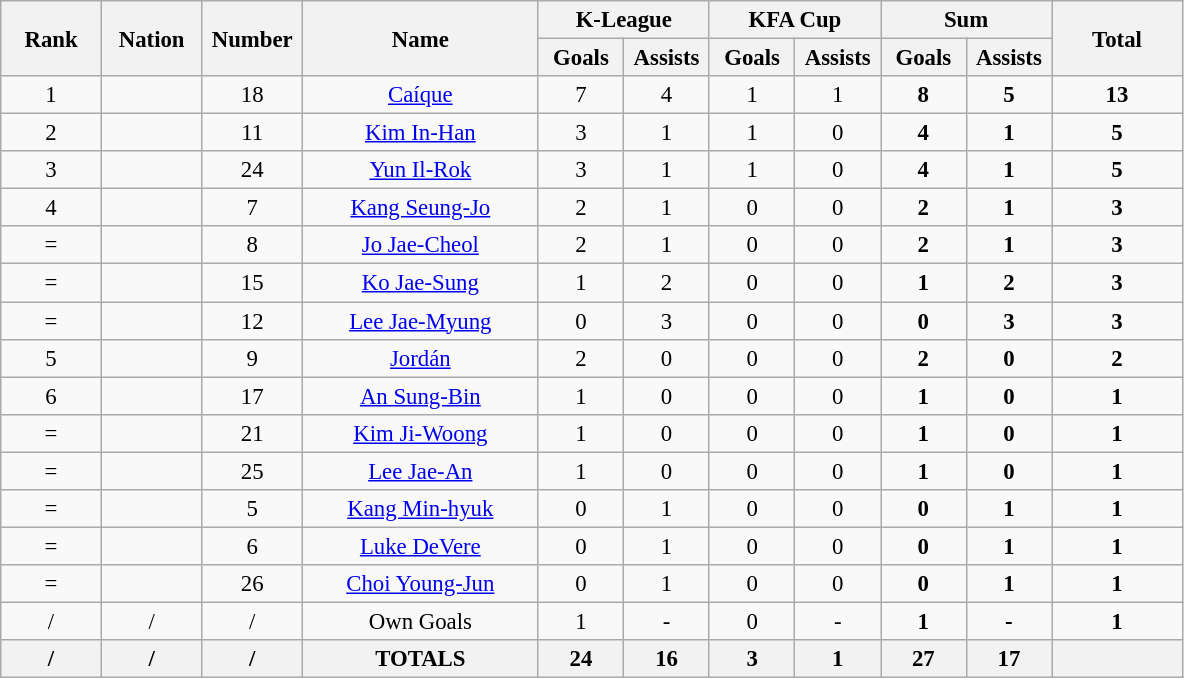<table class="wikitable" style="font-size: 95%; text-align: center;">
<tr>
<th rowspan=2 width=60>Rank</th>
<th rowspan=2 width=60>Nation</th>
<th rowspan=2 width=60>Number</th>
<th rowspan=2 width=150>Name</th>
<th colspan=2 width=100>K-League</th>
<th colspan=2 width=100>KFA Cup</th>
<th colspan=2 width=100>Sum</th>
<th rowspan=2 width=80>Total</th>
</tr>
<tr>
<th width=50>Goals</th>
<th width=50>Assists</th>
<th width=50>Goals</th>
<th width=50>Assists</th>
<th width=50>Goals</th>
<th width=50>Assists</th>
</tr>
<tr>
<td>1</td>
<td></td>
<td>18</td>
<td><a href='#'>Caíque</a></td>
<td>7</td>
<td>4</td>
<td>1</td>
<td>1</td>
<td><strong>8</strong></td>
<td><strong>5</strong></td>
<td><strong>13</strong></td>
</tr>
<tr>
<td>2</td>
<td></td>
<td>11</td>
<td><a href='#'>Kim In-Han</a></td>
<td>3</td>
<td>1</td>
<td>1</td>
<td>0</td>
<td><strong>4</strong></td>
<td><strong>1</strong></td>
<td><strong>5</strong></td>
</tr>
<tr>
<td>3</td>
<td></td>
<td>24</td>
<td><a href='#'>Yun Il-Rok</a></td>
<td>3</td>
<td>1</td>
<td>1</td>
<td>0</td>
<td><strong>4</strong></td>
<td><strong>1</strong></td>
<td><strong>5</strong></td>
</tr>
<tr>
<td>4</td>
<td></td>
<td>7</td>
<td><a href='#'>Kang Seung-Jo</a></td>
<td>2</td>
<td>1</td>
<td>0</td>
<td>0</td>
<td><strong>2</strong></td>
<td><strong>1</strong></td>
<td><strong>3</strong></td>
</tr>
<tr>
<td>=</td>
<td></td>
<td>8</td>
<td><a href='#'>Jo Jae-Cheol</a></td>
<td>2</td>
<td>1</td>
<td>0</td>
<td>0</td>
<td><strong>2</strong></td>
<td><strong>1</strong></td>
<td><strong>3</strong></td>
</tr>
<tr>
<td>=</td>
<td></td>
<td>15</td>
<td><a href='#'>Ko Jae-Sung</a></td>
<td>1</td>
<td>2</td>
<td>0</td>
<td>0</td>
<td><strong>1</strong></td>
<td><strong>2</strong></td>
<td><strong>3</strong></td>
</tr>
<tr>
<td>=</td>
<td></td>
<td>12</td>
<td><a href='#'>Lee Jae-Myung</a></td>
<td>0</td>
<td>3</td>
<td>0</td>
<td>0</td>
<td><strong>0</strong></td>
<td><strong>3</strong></td>
<td><strong>3</strong></td>
</tr>
<tr>
<td>5</td>
<td></td>
<td>9</td>
<td><a href='#'>Jordán</a></td>
<td>2</td>
<td>0</td>
<td>0</td>
<td>0</td>
<td><strong>2</strong></td>
<td><strong>0</strong></td>
<td><strong>2</strong></td>
</tr>
<tr>
<td>6</td>
<td></td>
<td>17</td>
<td><a href='#'>An Sung-Bin</a></td>
<td>1</td>
<td>0</td>
<td>0</td>
<td>0</td>
<td><strong>1</strong></td>
<td><strong>0</strong></td>
<td><strong>1</strong></td>
</tr>
<tr>
<td>=</td>
<td></td>
<td>21</td>
<td><a href='#'>Kim Ji-Woong</a></td>
<td>1</td>
<td>0</td>
<td>0</td>
<td>0</td>
<td><strong>1</strong></td>
<td><strong>0</strong></td>
<td><strong>1</strong></td>
</tr>
<tr>
<td>=</td>
<td></td>
<td>25</td>
<td><a href='#'>Lee Jae-An</a></td>
<td>1</td>
<td>0</td>
<td>0</td>
<td>0</td>
<td><strong>1</strong></td>
<td><strong>0</strong></td>
<td><strong>1</strong></td>
</tr>
<tr>
<td>=</td>
<td></td>
<td>5</td>
<td><a href='#'>Kang Min-hyuk</a></td>
<td>0</td>
<td>1</td>
<td>0</td>
<td>0</td>
<td><strong>0</strong></td>
<td><strong>1</strong></td>
<td><strong>1</strong></td>
</tr>
<tr>
<td>=</td>
<td></td>
<td>6</td>
<td><a href='#'>Luke DeVere</a></td>
<td>0</td>
<td>1</td>
<td>0</td>
<td>0</td>
<td><strong>0</strong></td>
<td><strong>1</strong></td>
<td><strong>1</strong></td>
</tr>
<tr>
<td>=</td>
<td></td>
<td>26</td>
<td><a href='#'>Choi Young-Jun</a></td>
<td>0</td>
<td>1</td>
<td>0</td>
<td>0</td>
<td><strong>0</strong></td>
<td><strong>1</strong></td>
<td><strong>1</strong></td>
</tr>
<tr>
<td>/</td>
<td>/</td>
<td>/</td>
<td>Own Goals</td>
<td>1</td>
<td>-</td>
<td>0</td>
<td>-</td>
<td><strong>1</strong></td>
<td><strong>-</strong></td>
<td><strong>1</strong></td>
</tr>
<tr>
<th>/</th>
<th>/</th>
<th>/</th>
<th>TOTALS</th>
<th>24</th>
<th>16</th>
<th>3</th>
<th>1</th>
<th>27</th>
<th>17</th>
<th></th>
</tr>
</table>
